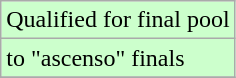<table class="wikitable">
<tr width=10px bgcolor="#ccffcc">
<td>Qualified for final pool</td>
</tr>
<tr width=10px bgcolor="#ccffcc">
<td>to "ascenso" finals</td>
</tr>
<tr>
</tr>
</table>
